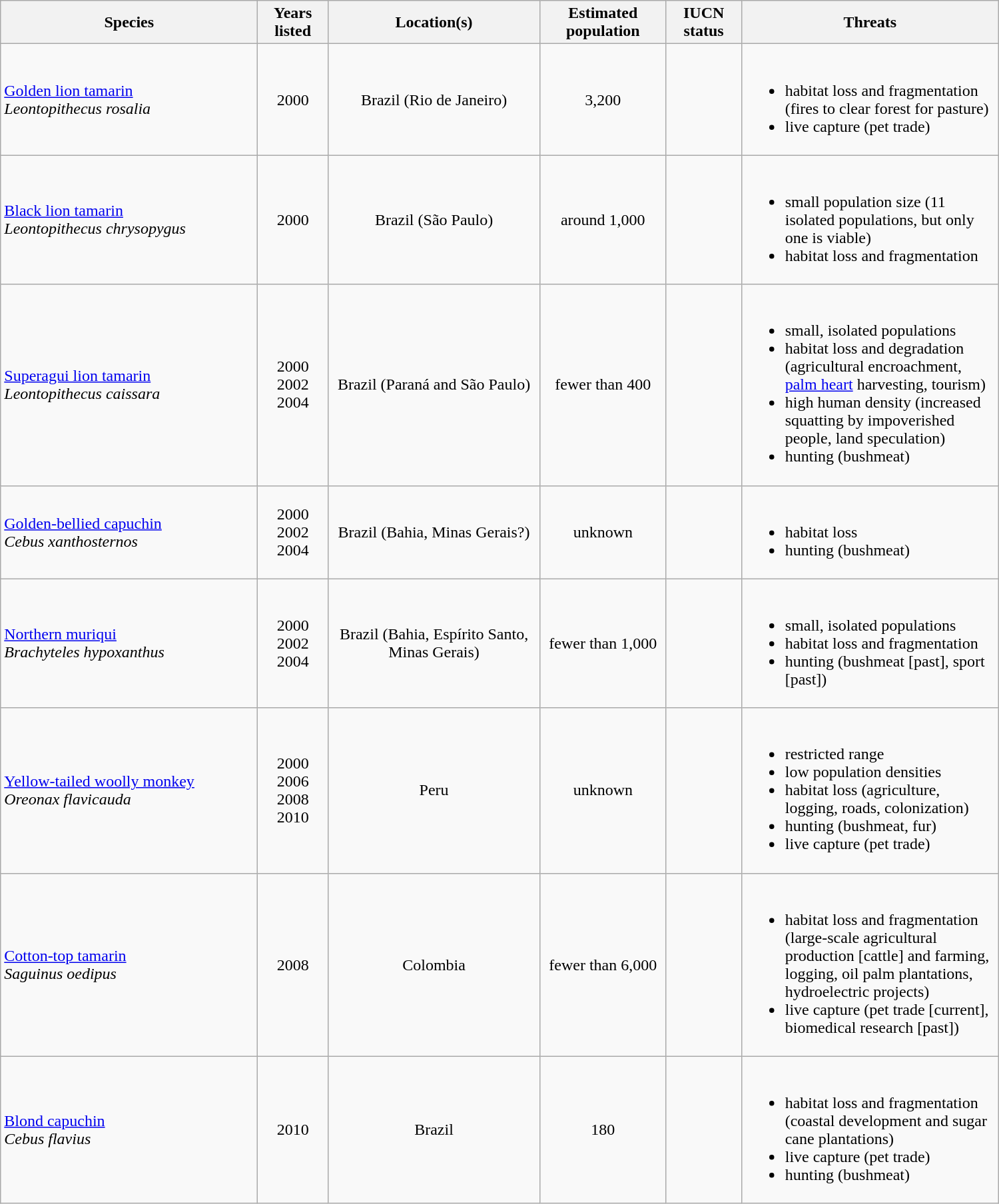<table class="wikitable" width="1000px">
<tr>
<th scope=col width="250">Species</th>
<th scope=col>Years listed</th>
<th scope=col>Location(s)</th>
<th scope=col>Estimated population</th>
<th scope=col>IUCN status</th>
<th scope=col width="250">Threats</th>
</tr>
<tr>
<td> <a href='#'>Golden lion tamarin</a><br><em>Leontopithecus rosalia</em></td>
<td align="center">2000</td>
<td align="center">Brazil (Rio de Janeiro)</td>
<td align="center">3,200</td>
<td align="center"></td>
<td><br><ul><li>habitat loss and fragmentation (fires to clear forest for pasture)</li><li>live capture (pet trade)</li></ul></td>
</tr>
<tr>
<td> <a href='#'>Black lion tamarin</a><br><em>Leontopithecus chrysopygus</em></td>
<td align="center">2000</td>
<td align="center">Brazil (São Paulo)</td>
<td align="center">around 1,000</td>
<td align="center"></td>
<td><br><ul><li>small population size (11 isolated populations, but only one is viable)</li><li>habitat loss and fragmentation</li></ul></td>
</tr>
<tr>
<td> <a href='#'>Superagui lion tamarin</a><br><em>Leontopithecus caissara</em></td>
<td align="center">2000<br>2002<br>2004</td>
<td align="center">Brazil (Paraná and São Paulo)</td>
<td align="center">fewer than 400</td>
<td align="center"></td>
<td><br><ul><li>small, isolated populations</li><li>habitat loss and degradation (agricultural encroachment, <a href='#'>palm heart</a> harvesting, tourism)</li><li>high human density (increased squatting by impoverished people, land speculation)</li><li>hunting (bushmeat)</li></ul></td>
</tr>
<tr>
<td> <a href='#'>Golden-bellied capuchin</a><br><em>Cebus xanthosternos</em></td>
<td align="center">2000<br>2002<br>2004</td>
<td align="center">Brazil (Bahia, Minas Gerais?)</td>
<td align="center">unknown</td>
<td align="center"></td>
<td><br><ul><li>habitat loss</li><li>hunting (bushmeat)</li></ul></td>
</tr>
<tr>
<td> <a href='#'>Northern muriqui</a><br><em>Brachyteles hypoxanthus</em></td>
<td align="center">2000<br>2002<br>2004</td>
<td align="center">Brazil (Bahia, Espírito Santo, Minas Gerais)</td>
<td align="center">fewer than 1,000</td>
<td align="center"></td>
<td><br><ul><li>small, isolated populations</li><li>habitat loss and fragmentation</li><li>hunting (bushmeat [past], sport [past])</li></ul></td>
</tr>
<tr>
<td> <a href='#'>Yellow-tailed woolly monkey</a><br><em>Oreonax flavicauda</em></td>
<td align="center">2000<br>2006<br>2008<br>2010</td>
<td align="center">Peru</td>
<td align="center">unknown</td>
<td align="center"></td>
<td><br><ul><li>restricted range</li><li>low population densities</li><li>habitat loss (agriculture, logging, roads, colonization)</li><li>hunting (bushmeat, fur)</li><li>live capture (pet trade)</li></ul></td>
</tr>
<tr>
<td><a href='#'>Cotton-top tamarin</a><br><em>Saguinus oedipus</em></td>
<td align="center">2008</td>
<td align="center">Colombia</td>
<td align="center">fewer than 6,000</td>
<td align="center"></td>
<td><br><ul><li>habitat loss and fragmentation (large-scale agricultural production [cattle] and farming, logging, oil palm plantations, hydroelectric projects)</li><li>live capture (pet trade [current], biomedical research [past])</li></ul></td>
</tr>
<tr>
<td> <a href='#'>Blond capuchin</a><br><em>Cebus flavius</em></td>
<td align="center">2010</td>
<td align="center">Brazil</td>
<td align="center">180</td>
<td align="center"></td>
<td><br><ul><li>habitat loss and fragmentation (coastal development and sugar cane plantations)</li><li>live capture (pet trade)</li><li>hunting (bushmeat)</li></ul></td>
</tr>
</table>
